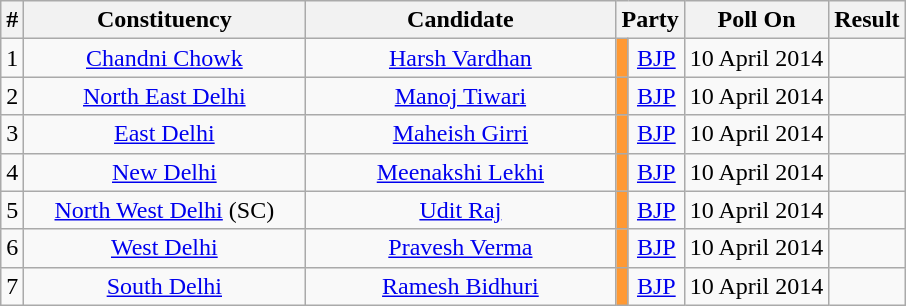<table class="wikitable sortable" style="text-align:center;">
<tr>
<th>#</th>
<th style="width:180px;">Constituency</th>
<th style="width:200px;">Candidate</th>
<th colspan="2">Party</th>
<th>Poll On</th>
<th>Result</th>
</tr>
<tr>
<td style="text-align:center;">1</td>
<td><a href='#'>Chandni Chowk</a></td>
<td><a href='#'>Harsh Vardhan</a></td>
<td bgcolor=#FF9933></td>
<td><a href='#'>BJP</a></td>
<td>10 April 2014</td>
<td></td>
</tr>
<tr>
<td style="text-align:center;">2</td>
<td><a href='#'>North East Delhi</a></td>
<td><a href='#'>Manoj Tiwari</a></td>
<td bgcolor=#FF9933></td>
<td><a href='#'>BJP</a></td>
<td>10 April 2014</td>
<td></td>
</tr>
<tr>
<td style="text-align:center;">3</td>
<td><a href='#'>East Delhi</a></td>
<td><a href='#'>Maheish Girri</a></td>
<td bgcolor=#FF9933></td>
<td><a href='#'>BJP</a></td>
<td>10 April 2014</td>
<td></td>
</tr>
<tr>
<td style="text-align:center;">4</td>
<td><a href='#'>New Delhi</a></td>
<td><a href='#'>Meenakshi Lekhi</a></td>
<td bgcolor=#FF9933></td>
<td><a href='#'>BJP</a></td>
<td>10 April 2014</td>
<td></td>
</tr>
<tr>
<td style="text-align:center;">5</td>
<td><a href='#'>North West Delhi</a> (SC)</td>
<td><a href='#'>Udit Raj</a></td>
<td bgcolor=#FF9933></td>
<td><a href='#'>BJP</a></td>
<td>10 April 2014</td>
<td></td>
</tr>
<tr>
<td style="text-align:center;">6</td>
<td><a href='#'>West Delhi</a></td>
<td><a href='#'>Pravesh Verma</a></td>
<td bgcolor=#FF9933></td>
<td><a href='#'>BJP</a></td>
<td>10 April 2014</td>
<td></td>
</tr>
<tr>
<td style="text-align:center;">7</td>
<td><a href='#'>South Delhi</a></td>
<td><a href='#'>Ramesh Bidhuri</a></td>
<td bgcolor=#FF9933></td>
<td><a href='#'>BJP</a></td>
<td>10 April 2014</td>
<td></td>
</tr>
</table>
